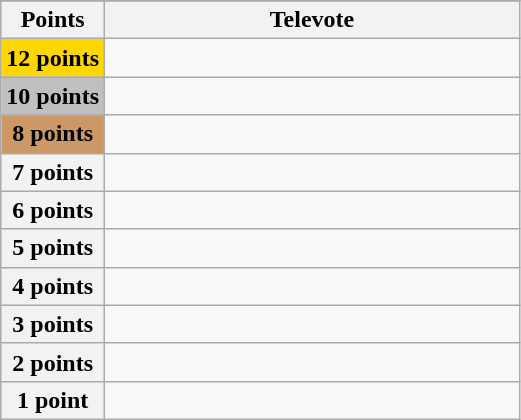<table class="wikitable">
<tr>
</tr>
<tr>
<th scope="col" width="20%">Points</th>
<th scope="col" width="80%">Televote</th>
</tr>
<tr>
<th scope="row" style="background:gold">12 points</th>
<td></td>
</tr>
<tr>
<th scope="row" style="background:silver">10 points</th>
<td></td>
</tr>
<tr>
<th scope="row" style="background:#CC9966">8 points</th>
<td></td>
</tr>
<tr>
<th scope="row">7 points</th>
<td></td>
</tr>
<tr>
<th scope="row">6 points</th>
<td></td>
</tr>
<tr>
<th scope="row">5 points</th>
<td></td>
</tr>
<tr>
<th scope="row">4 points</th>
<td></td>
</tr>
<tr>
<th scope="row">3 points</th>
<td></td>
</tr>
<tr>
<th scope="row">2 points</th>
<td></td>
</tr>
<tr>
<th scope="row">1 point</th>
<td></td>
</tr>
</table>
